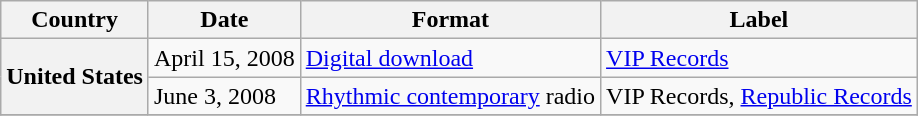<table class="wikitable plainrowheaders">
<tr>
<th scope="col">Country</th>
<th scope="col">Date</th>
<th scope="col">Format</th>
<th scope="col">Label</th>
</tr>
<tr>
<th rowspan="2" scope="row">United States</th>
<td>April 15, 2008</td>
<td><a href='#'>Digital download</a></td>
<td><a href='#'>VIP Records</a></td>
</tr>
<tr>
<td>June 3, 2008</td>
<td><a href='#'>Rhythmic contemporary</a> radio</td>
<td>VIP Records, <a href='#'>Republic Records</a></td>
</tr>
<tr>
</tr>
</table>
